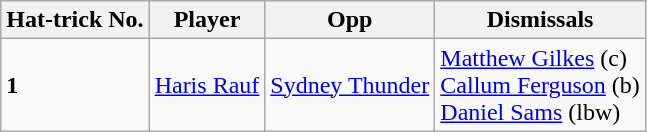<table class="wikitable">
<tr>
<th><strong>Hat-trick No.</strong></th>
<th>Player</th>
<th>Opp</th>
<th>Dismissals</th>
</tr>
<tr>
<td><strong>1</strong></td>
<td> <a href='#'>Haris Rauf</a></td>
<td><a href='#'>Sydney Thunder</a></td>
<td><a href='#'>Matthew Gilkes</a> (c)<br><a href='#'>Callum Ferguson</a> (b)<br><a href='#'>Daniel Sams</a> (lbw)</td>
</tr>
</table>
